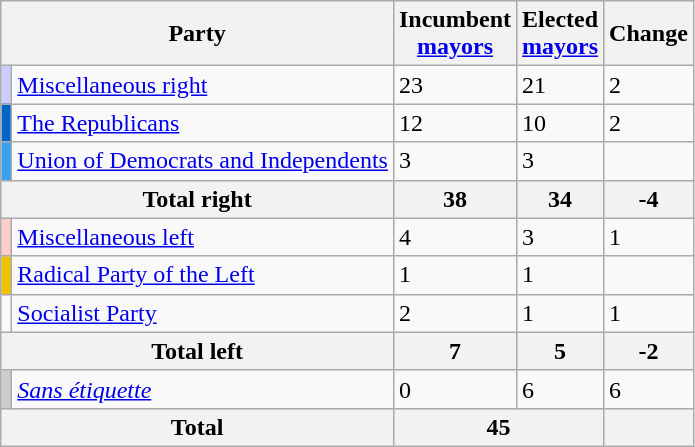<table class="wikitable">
<tr>
<th colspan="2">Party</th>
<th>Incumbent<br><a href='#'>mayors</a></th>
<th>Elected<br><a href='#'>mayors</a></th>
<th>Change</th>
</tr>
<tr>
<td bgcolor="#ccccff"></td>
<td><a href='#'>Miscellaneous right</a></td>
<td>23</td>
<td>21</td>
<td> 2</td>
</tr>
<tr>
<td bgcolor="#0066cc"></td>
<td><a href='#'>The Republicans</a></td>
<td>12</td>
<td>10</td>
<td> 2</td>
</tr>
<tr>
<td bgcolor="#35A2EF"></td>
<td><a href='#'>Union of Democrats and Independents</a></td>
<td>3</td>
<td>3</td>
<td></td>
</tr>
<tr>
<th colspan="2">Total right</th>
<th>38</th>
<th>34</th>
<th>-4</th>
</tr>
<tr>
<td bgcolor="#ffcccc"></td>
<td><a href='#'>Miscellaneous left</a></td>
<td>4</td>
<td>3</td>
<td> 1</td>
</tr>
<tr>
<td bgcolor="#F0C200"></td>
<td><a href='#'>Radical Party of the Left</a></td>
<td>1</td>
<td>1</td>
<td></td>
</tr>
<tr>
<td bgcolor=></td>
<td><a href='#'>Socialist Party</a></td>
<td>2</td>
<td>1</td>
<td> 1</td>
</tr>
<tr>
<th colspan="2">Total left</th>
<th>7</th>
<th>5</th>
<th>-2</th>
</tr>
<tr>
<td bgcolor="#cccccc"></td>
<td><em><a href='#'>Sans étiquette</a></em></td>
<td>0</td>
<td>6</td>
<td> 6</td>
</tr>
<tr>
<th colspan="2">Total</th>
<th colspan="2">45</th>
<th></th>
</tr>
</table>
